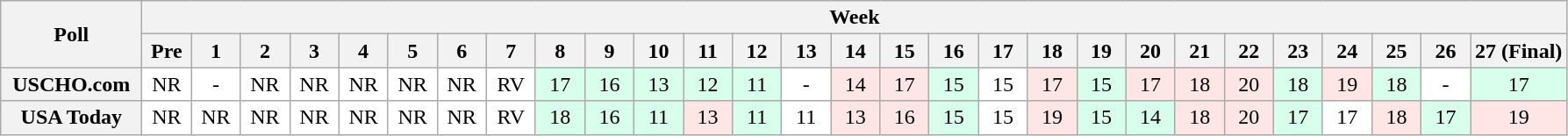<table class="wikitable" style="white-space:nowrap;">
<tr>
<th scope="col" width="100" rowspan="2">Poll</th>
<th colspan="28">Week</th>
</tr>
<tr>
<th scope="col" width="30">Pre</th>
<th scope="col" width="30">1</th>
<th scope="col" width="30">2</th>
<th scope="col" width="30">3</th>
<th scope="col" width="30">4</th>
<th scope="col" width="30">5</th>
<th scope="col" width="30">6</th>
<th scope="col" width="30">7</th>
<th scope="col" width="30">8</th>
<th scope="col" width="30">9</th>
<th scope="col" width="30">10</th>
<th scope="col" width="30">11</th>
<th scope="col" width="30">12</th>
<th scope="col" width="30">13</th>
<th scope="col" width="30">14</th>
<th scope="col" width="30">15</th>
<th scope="col" width="30">16</th>
<th scope="col" width="30">17</th>
<th scope="col" width="30">18</th>
<th scope="col" width="30">19</th>
<th scope="col" width="30">20</th>
<th scope="col" width="30">21</th>
<th scope="col" width="30">22</th>
<th scope="col" width="30">23</th>
<th scope="col" width="30">24</th>
<th scope="col" width="30">25</th>
<th scope="col" width="30">26</th>
<th scope="col" width="30">27 (Final)</th>
</tr>
<tr style="text-align:center;">
<th>USCHO.com</th>
<td bgcolor=FFFFFF>NR</td>
<td bgcolor=FFFFFF>-</td>
<td bgcolor=FFFFFF>NR</td>
<td bgcolor=FFFFFF>NR</td>
<td bgcolor=FFFFFF>NR</td>
<td bgcolor=FFFFFF>NR</td>
<td bgcolor=FFFFFF>NR</td>
<td bgcolor=FFFFFF>RV</td>
<td bgcolor=D8FFEB>17</td>
<td bgcolor=D8FFEB>16</td>
<td bgcolor=D8FFEB>13</td>
<td bgcolor=D8FFEB>12</td>
<td bgcolor=D8FFEB>11</td>
<td bgcolor=FFFFFF>-</td>
<td bgcolor=FFE6E6>14</td>
<td bgcolor=FFE6E6>17</td>
<td bgcolor=D8FFEB>15</td>
<td bgcolor=FFFFFF>15</td>
<td bgcolor=FFE6E6>17</td>
<td bgcolor=D8FFEB>15</td>
<td bgcolor=FFE6E6>17</td>
<td bgcolor=FFE6E6>18</td>
<td bgcolor=FFE6E6>20</td>
<td bgcolor=D8FFEB>18</td>
<td bgcolor=FFE6E6>19</td>
<td bgcolor=D8FFEB>18</td>
<td bgcolor=FFFFFF>-</td>
<td bgcolor=D8FFEB>17</td>
</tr>
<tr style="text-align:center;">
<th>USA Today</th>
<td bgcolor=FFFFFF>NR</td>
<td bgcolor=FFFFFF>NR</td>
<td bgcolor=FFFFFF>NR</td>
<td bgcolor=FFFFFF>NR</td>
<td bgcolor=FFFFFF>NR</td>
<td bgcolor=FFFFFF>NR</td>
<td bgcolor=FFFFFF>NR</td>
<td bgcolor=FFFFFF>RV</td>
<td bgcolor=D8FFEB>18</td>
<td bgcolor=D8FFEB>16</td>
<td bgcolor=D8FFEB>11</td>
<td bgcolor=FFE6E6>13</td>
<td bgcolor=D8FFEB>11</td>
<td bgcolor=FFFFFF>11</td>
<td bgcolor=FFE6E6>13</td>
<td bgcolor=FFE6E6>16</td>
<td bgcolor=D8FFEB>15</td>
<td bgcolor=FFFFFF>15</td>
<td bgcolor=FFE6E6>19</td>
<td bgcolor=D8FFEB>15</td>
<td bgcolor=D8FFEB>14</td>
<td bgcolor=FFE6E6>18</td>
<td bgcolor=FFE6E6>20</td>
<td bgcolor=D8FFEB>17</td>
<td bgcolor=FFFFFF>17</td>
<td bgcolor=FFE6E6>18</td>
<td bgcolor=D8FFEB>17</td>
<td bgcolor=FFE6E6>19</td>
</tr>
</table>
